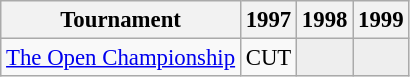<table class="wikitable" style="font-size:95%;text-align:center;">
<tr>
<th>Tournament</th>
<th>1997</th>
<th>1998</th>
<th>1999</th>
</tr>
<tr>
<td align=left><a href='#'>The Open Championship</a></td>
<td align="center">CUT</td>
<td style="background:#eeeeee;"></td>
<td style="background:#eeeeee;"></td>
</tr>
</table>
